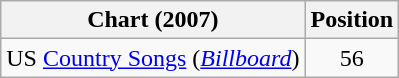<table class="wikitable sortable">
<tr>
<th scope="col">Chart (2007)</th>
<th scope="col">Position</th>
</tr>
<tr>
<td>US <a href='#'>Country Songs</a> (<em><a href='#'>Billboard</a></em>)</td>
<td align="center">56</td>
</tr>
</table>
